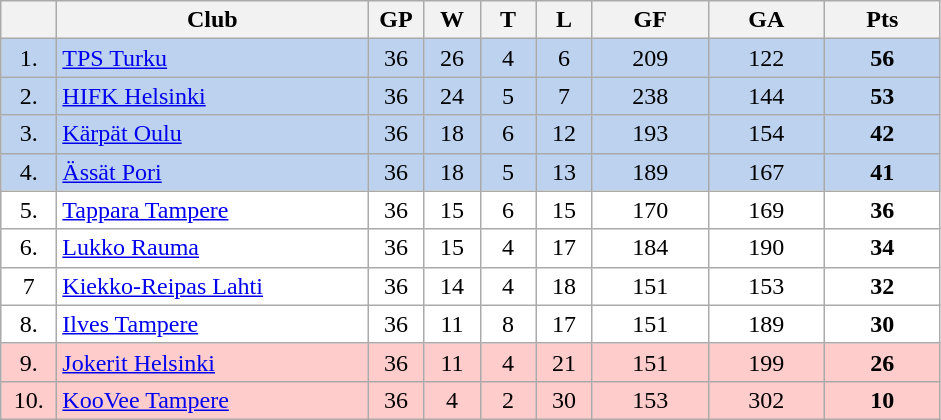<table class="wikitable">
<tr>
<th width="30"></th>
<th width="200">Club</th>
<th width="30">GP</th>
<th width="30">W</th>
<th width="30">T</th>
<th width="30">L</th>
<th width="70">GF</th>
<th width="70">GA</th>
<th width="70">Pts</th>
</tr>
<tr bgcolor="#BCD2EE" align="center">
<td>1.</td>
<td align="left"><a href='#'>TPS Turku</a></td>
<td>36</td>
<td>26</td>
<td>4</td>
<td>6</td>
<td>209</td>
<td>122</td>
<td><strong>56</strong></td>
</tr>
<tr bgcolor="#BCD2EE" align="center">
<td>2.</td>
<td align="left"><a href='#'>HIFK Helsinki</a></td>
<td>36</td>
<td>24</td>
<td>5</td>
<td>7</td>
<td>238</td>
<td>144</td>
<td><strong>53</strong></td>
</tr>
<tr bgcolor="#BCD2EE" align="center">
<td>3.</td>
<td align="left"><a href='#'>Kärpät Oulu</a></td>
<td>36</td>
<td>18</td>
<td>6</td>
<td>12</td>
<td>193</td>
<td>154</td>
<td><strong>42</strong></td>
</tr>
<tr bgcolor="#BCD2EE" align="center">
<td>4.</td>
<td align="left"><a href='#'>Ässät Pori</a></td>
<td>36</td>
<td>18</td>
<td>5</td>
<td>13</td>
<td>189</td>
<td>167</td>
<td><strong>41</strong></td>
</tr>
<tr bgcolor="#FFFFFF" align="center">
<td>5.</td>
<td align="left"><a href='#'>Tappara Tampere</a></td>
<td>36</td>
<td>15</td>
<td>6</td>
<td>15</td>
<td>170</td>
<td>169</td>
<td><strong>36</strong></td>
</tr>
<tr bgcolor="#FFFFFF" align="center">
<td>6.</td>
<td align="left"><a href='#'>Lukko Rauma</a></td>
<td>36</td>
<td>15</td>
<td>4</td>
<td>17</td>
<td>184</td>
<td>190</td>
<td><strong>34</strong></td>
</tr>
<tr bgcolor="#FFFFFF" align="center">
<td>7</td>
<td align="left"><a href='#'>Kiekko-Reipas Lahti</a></td>
<td>36</td>
<td>14</td>
<td>4</td>
<td>18</td>
<td>151</td>
<td>153</td>
<td><strong>32</strong></td>
</tr>
<tr bgcolor="#FFFFFF" align="center">
<td>8.</td>
<td align="left"><a href='#'>Ilves Tampere</a></td>
<td>36</td>
<td>11</td>
<td>8</td>
<td>17</td>
<td>151</td>
<td>189</td>
<td><strong>30</strong></td>
</tr>
<tr bgcolor="#ffcccc" align="center">
<td>9.</td>
<td align="left"><a href='#'>Jokerit Helsinki</a></td>
<td>36</td>
<td>11</td>
<td>4</td>
<td>21</td>
<td>151</td>
<td>199</td>
<td><strong>26</strong></td>
</tr>
<tr bgcolor="#ffcccc" align="center">
<td>10.</td>
<td align="left"><a href='#'>KooVee Tampere</a></td>
<td>36</td>
<td>4</td>
<td>2</td>
<td>30</td>
<td>153</td>
<td>302</td>
<td><strong>10</strong></td>
</tr>
</table>
